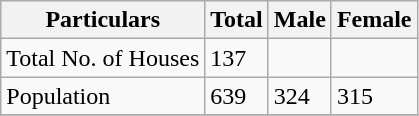<table class="wikitable sortable">
<tr>
<th>Particulars</th>
<th>Total</th>
<th>Male</th>
<th>Female</th>
</tr>
<tr>
<td>Total No. of Houses</td>
<td>137</td>
<td></td>
<td></td>
</tr>
<tr>
<td>Population</td>
<td>639</td>
<td>324</td>
<td>315</td>
</tr>
<tr>
</tr>
</table>
